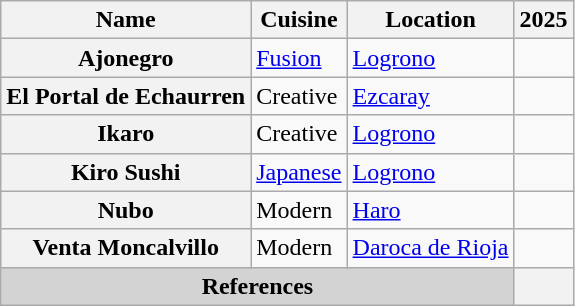<table class="wikitable sortable plainrowheaders" style="text-align:left;">
<tr>
<th scope="col">Name</th>
<th scope="col">Cuisine</th>
<th scope="col">Location</th>
<th scope="col">2025</th>
</tr>
<tr>
<th scope="row">Ajonegro</th>
<td><a href='#'>Fusion</a></td>
<td><a href='#'>Logrono</a></td>
<td></td>
</tr>
<tr>
<th scope="row">El Portal de Echaurren</th>
<td>Creative</td>
<td><a href='#'>Ezcaray</a></td>
<td></td>
</tr>
<tr>
<th scope="row">Ikaro</th>
<td>Creative</td>
<td><a href='#'>Logrono</a></td>
<td></td>
</tr>
<tr>
<th scope="row">Kiro Sushi</th>
<td><a href='#'>Japanese</a></td>
<td><a href='#'>Logrono</a></td>
<td></td>
</tr>
<tr>
<th scope="row">Nubo</th>
<td>Modern</td>
<td><a href='#'>Haro</a></td>
<td></td>
</tr>
<tr>
<th scope="row">Venta Moncalvillo</th>
<td>Modern</td>
<td><a href='#'>Daroca de Rioja</a></td>
<td></td>
</tr>
<tr>
<th colspan="3" style="text-align: center;background: lightgray;">References</th>
<th></th>
</tr>
</table>
